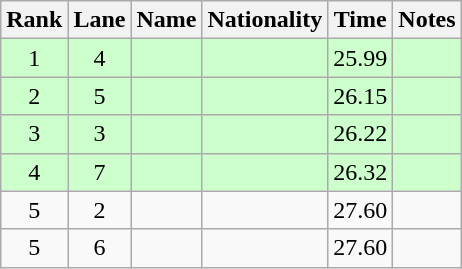<table class="wikitable sortable" style="text-align:center">
<tr>
<th>Rank</th>
<th>Lane</th>
<th>Name</th>
<th>Nationality</th>
<th>Time</th>
<th>Notes</th>
</tr>
<tr bgcolor=ccffcc>
<td>1</td>
<td>4</td>
<td align=left></td>
<td align=left></td>
<td>25.99</td>
<td><strong></strong></td>
</tr>
<tr bgcolor=ccffcc>
<td>2</td>
<td>5</td>
<td align=left></td>
<td align=left></td>
<td>26.15</td>
<td><strong></strong></td>
</tr>
<tr bgcolor=ccffcc>
<td>3</td>
<td>3</td>
<td align=left></td>
<td align=left></td>
<td>26.22</td>
<td><strong></strong></td>
</tr>
<tr bgcolor=ccffcc>
<td>4</td>
<td>7</td>
<td align=left></td>
<td align=left></td>
<td>26.32</td>
<td><strong></strong></td>
</tr>
<tr>
<td>5</td>
<td>2</td>
<td align=left></td>
<td align=left></td>
<td>27.60</td>
<td></td>
</tr>
<tr>
<td>5</td>
<td>6</td>
<td align=left></td>
<td align=left></td>
<td>27.60</td>
<td></td>
</tr>
</table>
